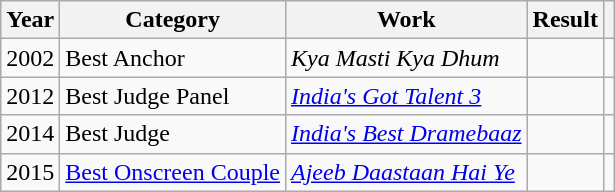<table class="wikitable plainrowheaders">
<tr>
<th>Year</th>
<th>Category</th>
<th>Work</th>
<th>Result</th>
<th></th>
</tr>
<tr>
<td>2002</td>
<td>Best Anchor</td>
<td><em>Kya Masti Kya Dhum</em></td>
<td></td>
<td></td>
</tr>
<tr>
<td>2012</td>
<td>Best Judge Panel</td>
<td><em><a href='#'>India's Got Talent 3</a></em></td>
<td></td>
<td></td>
</tr>
<tr>
<td>2014</td>
<td>Best Judge</td>
<td><em><a href='#'>India's Best Dramebaaz</a></em></td>
<td></td>
<td></td>
</tr>
<tr>
<td>2015</td>
<td><a href='#'>Best Onscreen Couple</a></td>
<td><em><a href='#'>Ajeeb Daastaan Hai Ye</a></em></td>
<td></td>
<td></td>
</tr>
</table>
